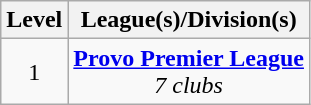<table class="wikitable" style="text-align: center;">
<tr>
<th>Level</th>
<th colspan="12">League(s)/Division(s)</th>
</tr>
<tr>
<td>1</td>
<td colspan="12"><strong><a href='#'>Provo Premier League</a></strong><br><em>7 clubs</em></td>
</tr>
</table>
